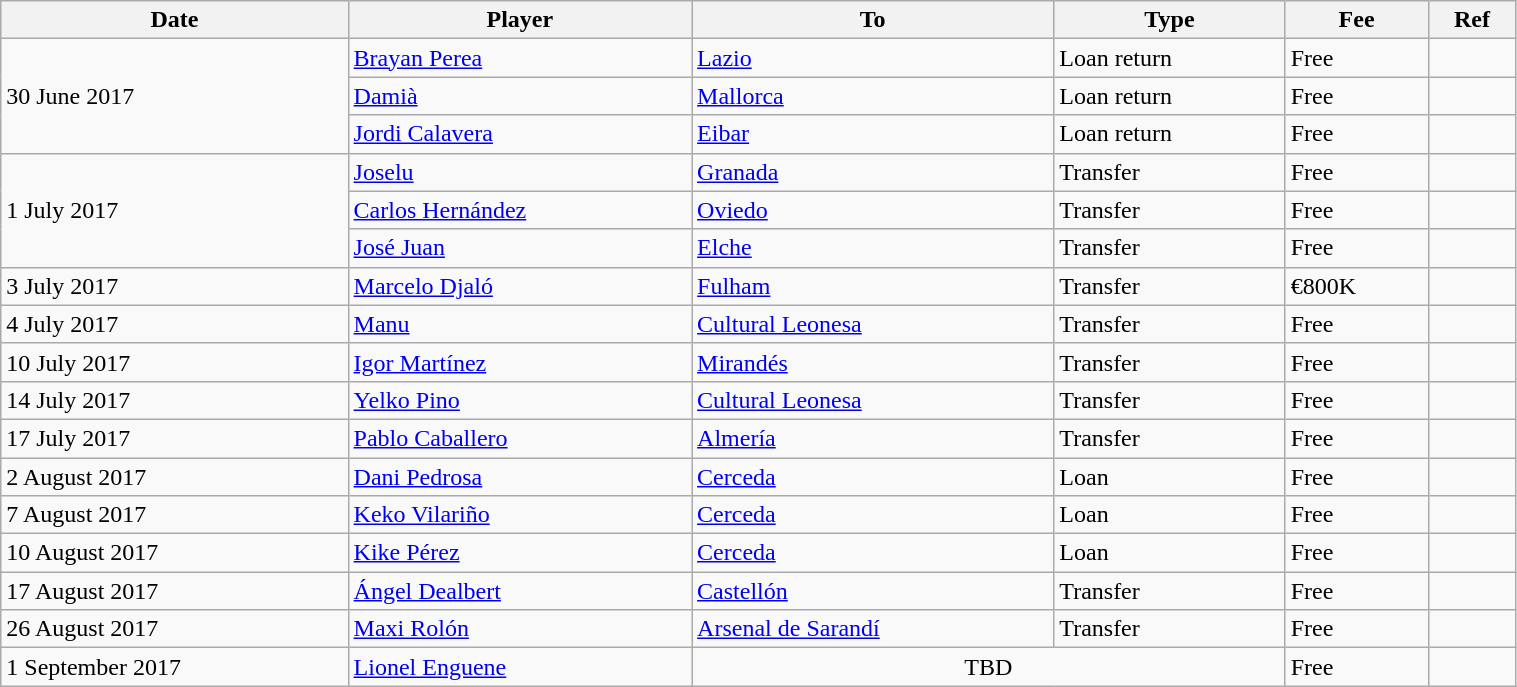<table class="wikitable" style="width:80%;">
<tr>
<th>Date</th>
<th>Player</th>
<th>To</th>
<th>Type</th>
<th>Fee</th>
<th>Ref</th>
</tr>
<tr>
<td rowspan="3">30 June 2017</td>
<td> <a href='#'>Brayan Perea</a></td>
<td> <a href='#'>Lazio</a></td>
<td>Loan return</td>
<td>Free</td>
<td></td>
</tr>
<tr>
<td> <a href='#'>Damià</a></td>
<td> <a href='#'>Mallorca</a></td>
<td>Loan return</td>
<td>Free</td>
<td></td>
</tr>
<tr>
<td> <a href='#'>Jordi Calavera</a></td>
<td> <a href='#'>Eibar</a></td>
<td>Loan return</td>
<td>Free</td>
<td></td>
</tr>
<tr>
<td rowspan="3">1 July 2017</td>
<td> <a href='#'>Joselu</a></td>
<td> <a href='#'>Granada</a></td>
<td>Transfer</td>
<td>Free</td>
<td></td>
</tr>
<tr>
<td> <a href='#'>Carlos Hernández</a></td>
<td> <a href='#'>Oviedo</a></td>
<td>Transfer</td>
<td>Free</td>
<td></td>
</tr>
<tr>
<td> <a href='#'>José Juan</a></td>
<td> <a href='#'>Elche</a></td>
<td>Transfer</td>
<td>Free</td>
<td></td>
</tr>
<tr>
<td>3 July 2017</td>
<td> <a href='#'>Marcelo Djaló</a></td>
<td> <a href='#'>Fulham</a></td>
<td>Transfer</td>
<td>€800K</td>
<td></td>
</tr>
<tr>
<td>4 July 2017</td>
<td> <a href='#'>Manu</a></td>
<td> <a href='#'>Cultural Leonesa</a></td>
<td>Transfer</td>
<td>Free</td>
<td></td>
</tr>
<tr>
<td>10 July 2017</td>
<td> <a href='#'>Igor Martínez</a></td>
<td> <a href='#'>Mirandés</a></td>
<td>Transfer</td>
<td>Free</td>
<td></td>
</tr>
<tr>
<td>14 July 2017</td>
<td> <a href='#'>Yelko Pino</a></td>
<td> <a href='#'>Cultural Leonesa</a></td>
<td>Transfer</td>
<td>Free</td>
<td></td>
</tr>
<tr>
<td>17 July 2017</td>
<td> <a href='#'>Pablo Caballero</a></td>
<td> <a href='#'>Almería</a></td>
<td>Transfer</td>
<td>Free</td>
<td></td>
</tr>
<tr>
<td>2 August 2017</td>
<td> <a href='#'>Dani Pedrosa</a></td>
<td> <a href='#'>Cerceda</a></td>
<td>Loan</td>
<td>Free</td>
<td></td>
</tr>
<tr>
<td>7 August 2017</td>
<td> <a href='#'>Keko Vilariño</a></td>
<td> <a href='#'>Cerceda</a></td>
<td>Loan</td>
<td>Free</td>
<td></td>
</tr>
<tr>
<td>10 August 2017</td>
<td> <a href='#'>Kike Pérez</a></td>
<td> <a href='#'>Cerceda</a></td>
<td>Loan</td>
<td>Free</td>
<td></td>
</tr>
<tr>
<td>17 August 2017</td>
<td> <a href='#'>Ángel Dealbert</a></td>
<td> <a href='#'>Castellón</a></td>
<td>Transfer</td>
<td>Free</td>
<td></td>
</tr>
<tr>
<td>26 August 2017</td>
<td> <a href='#'>Maxi Rolón</a></td>
<td> <a href='#'>Arsenal de Sarandí</a></td>
<td>Transfer</td>
<td>Free</td>
<td></td>
</tr>
<tr>
<td>1 September 2017</td>
<td> <a href='#'>Lionel Enguene</a></td>
<td colspan="2" style="text-align:center;">TBD</td>
<td>Free</td>
<td></td>
</tr>
</table>
